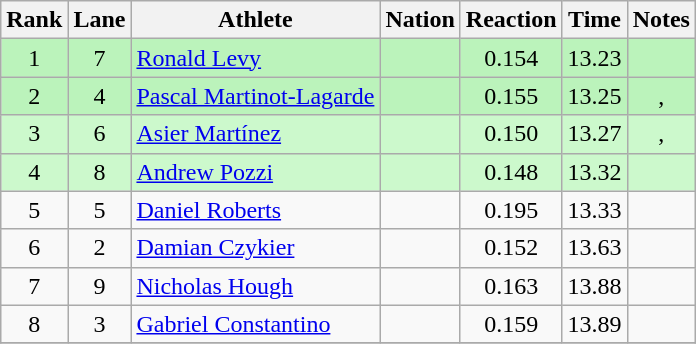<table class="wikitable sortable" style="text-align:center;">
<tr>
<th>Rank</th>
<th>Lane</th>
<th>Athlete</th>
<th>Nation</th>
<th>Reaction</th>
<th>Time</th>
<th>Notes</th>
</tr>
<tr bgcolor="#bbf3bb">
<td>1</td>
<td>7</td>
<td align="left"><a href='#'>Ronald Levy</a></td>
<td align="left"></td>
<td>0.154</td>
<td>13.23</td>
<td></td>
</tr>
<tr bgcolor="#bbf3bb">
<td>2</td>
<td>4</td>
<td align="left"><a href='#'>Pascal Martinot-Lagarde</a></td>
<td align="left"></td>
<td>0.155</td>
<td>13.25</td>
<td>, </td>
</tr>
<tr bgcolor="#ccf9cc">
<td>3</td>
<td>6</td>
<td align="left"><a href='#'>Asier Martínez</a></td>
<td align="left"></td>
<td>0.150</td>
<td>13.27</td>
<td>, </td>
</tr>
<tr bgcolor="#ccf9cc">
<td>4</td>
<td>8</td>
<td align="left"><a href='#'>Andrew Pozzi</a></td>
<td align="left"></td>
<td>0.148</td>
<td>13.32</td>
<td></td>
</tr>
<tr>
<td>5</td>
<td>5</td>
<td align="left"><a href='#'>Daniel Roberts</a></td>
<td align="left"></td>
<td>0.195</td>
<td>13.33</td>
<td></td>
</tr>
<tr>
<td>6</td>
<td>2</td>
<td align="left"><a href='#'>Damian Czykier</a></td>
<td align="left"></td>
<td>0.152</td>
<td>13.63</td>
<td></td>
</tr>
<tr>
<td>7</td>
<td>9</td>
<td align="left"><a href='#'>Nicholas Hough</a></td>
<td align="left"></td>
<td>0.163</td>
<td>13.88</td>
<td></td>
</tr>
<tr>
<td>8</td>
<td>3</td>
<td align="left"><a href='#'>Gabriel Constantino</a></td>
<td align="left"></td>
<td>0.159</td>
<td>13.89</td>
<td></td>
</tr>
<tr>
</tr>
</table>
